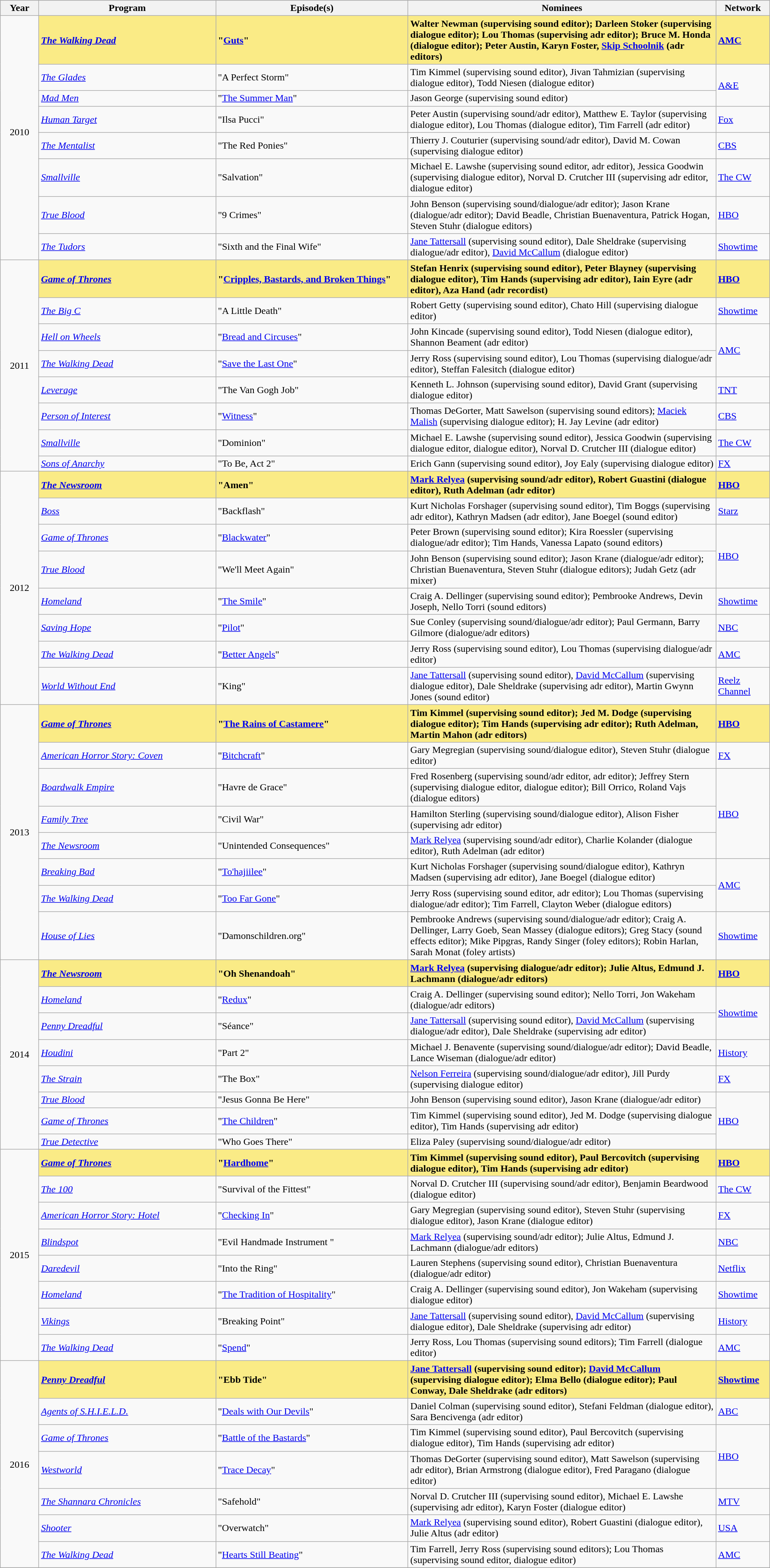<table class="wikitable" style="width:100%">
<tr bgcolor="#bebebe">
<th width="5%">Year</th>
<th width="23%">Program</th>
<th width="25%">Episode(s)</th>
<th width="40%">Nominees</th>
<th width="7%">Network</th>
</tr>
<tr>
<td rowspan=8 style="text-align:center">2010<br><br></td>
<td style="background:#FAEB86;"><strong><em><a href='#'>The Walking Dead</a></em></strong></td>
<td style="background:#FAEB86;"><strong>"<a href='#'>Guts</a>"</strong></td>
<td style="background:#FAEB86;"><strong>Walter Newman (supervising sound editor); Darleen Stoker (supervising dialogue editor); Lou Thomas (supervising adr editor); Bruce M. Honda (dialogue editor); Peter Austin, Karyn Foster, <a href='#'>Skip Schoolnik</a> (adr editors)</strong></td>
<td style="background:#FAEB86;"><strong><a href='#'>AMC</a></strong></td>
</tr>
<tr>
<td><em><a href='#'>The Glades</a></em></td>
<td>"A Perfect Storm"</td>
<td>Tim Kimmel (supervising sound editor), Jivan Tahmizian (supervising dialogue editor), Todd Niesen (dialogue editor)</td>
<td rowspan="2"><a href='#'>A&E</a></td>
</tr>
<tr>
<td><em><a href='#'>Mad Men</a></em></td>
<td>"<a href='#'>The Summer Man</a>"</td>
<td>Jason George (supervising sound editor)</td>
</tr>
<tr>
<td><em><a href='#'>Human Target</a></em></td>
<td>"Ilsa Pucci"</td>
<td>Peter Austin (supervising sound/adr editor), Matthew E. Taylor (supervising dialogue editor), Lou Thomas (dialogue editor), Tim Farrell (adr editor)</td>
<td><a href='#'>Fox</a></td>
</tr>
<tr>
<td><em><a href='#'>The Mentalist</a></em></td>
<td>"The Red Ponies"</td>
<td>Thierry J. Couturier (supervising sound/adr editor), David M. Cowan (supervising dialogue editor)</td>
<td><a href='#'>CBS</a></td>
</tr>
<tr>
<td><em><a href='#'>Smallville</a></em></td>
<td>"Salvation"</td>
<td>Michael E. Lawshe (supervising sound editor, adr editor), Jessica Goodwin (supervising dialogue editor), Norval D. Crutcher III (supervising adr editor, dialogue editor)</td>
<td><a href='#'>The CW</a></td>
</tr>
<tr>
<td><em><a href='#'>True Blood</a></em></td>
<td>"9 Crimes"</td>
<td>John Benson (supervising sound/dialogue/adr editor); Jason Krane (dialogue/adr editor); David Beadle, Christian Buenaventura, Patrick Hogan, Steven Stuhr (dialogue editors)</td>
<td><a href='#'>HBO</a></td>
</tr>
<tr>
<td><em><a href='#'>The Tudors</a></em></td>
<td>"Sixth and the Final Wife"</td>
<td><a href='#'>Jane Tattersall</a> (supervising sound editor), Dale Sheldrake (supervising dialogue/adr editor), <a href='#'>David McCallum</a> (dialogue editor)</td>
<td><a href='#'>Showtime</a></td>
</tr>
<tr>
<td rowspan=8 style="text-align:center">2011<br></td>
<td style="background:#FAEB86;"><strong><em><a href='#'>Game of Thrones</a></em></strong></td>
<td style="background:#FAEB86;"><strong>"<a href='#'>Cripples, Bastards, and Broken Things</a>"</strong></td>
<td style="background:#FAEB86;"><strong>Stefan Henrix (supervising sound editor), Peter Blayney (supervising dialogue editor), Tim Hands (supervising adr editor), Iain Eyre (adr editor), Aza Hand (adr recordist)</strong></td>
<td style="background:#FAEB86;"><strong><a href='#'>HBO</a></strong></td>
</tr>
<tr>
<td><em><a href='#'>The Big C</a></em></td>
<td>"A Little Death"</td>
<td>Robert Getty (supervising sound editor), Chato Hill (supervising dialogue editor)</td>
<td><a href='#'>Showtime</a></td>
</tr>
<tr>
<td><em><a href='#'>Hell on Wheels</a></em></td>
<td>"<a href='#'>Bread and Circuses</a>"</td>
<td>John Kincade (supervising sound editor), Todd Niesen (dialogue editor), Shannon Beament (adr editor)</td>
<td rowspan="2"><a href='#'>AMC</a></td>
</tr>
<tr>
<td><em><a href='#'>The Walking Dead</a></em></td>
<td>"<a href='#'>Save the Last One</a>"</td>
<td>Jerry Ross (supervising sound editor), Lou Thomas (supervising dialogue/adr editor), Steffan Falesitch (dialogue editor)</td>
</tr>
<tr>
<td><em><a href='#'>Leverage</a></em></td>
<td>"The Van Gogh Job"</td>
<td>Kenneth L. Johnson (supervising sound editor), David Grant (supervising dialogue editor)</td>
<td><a href='#'>TNT</a></td>
</tr>
<tr>
<td><em><a href='#'>Person of Interest</a></em></td>
<td>"<a href='#'>Witness</a>"</td>
<td>Thomas DeGorter, Matt Sawelson (supervising sound editors); <a href='#'>Maciek Malish</a> (supervising dialogue editor); H. Jay Levine (adr editor)</td>
<td><a href='#'>CBS</a></td>
</tr>
<tr>
<td><em><a href='#'>Smallville</a></em></td>
<td>"Dominion"</td>
<td>Michael E. Lawshe (supervising sound editor), Jessica Goodwin (supervising dialogue editor, dialogue editor), Norval D. Crutcher III (dialogue editor)</td>
<td><a href='#'>The CW</a></td>
</tr>
<tr>
<td><em><a href='#'>Sons of Anarchy</a></em></td>
<td>"To Be, Act 2"</td>
<td>Erich Gann (supervising sound editor), Joy Ealy (supervising dialogue editor)</td>
<td><a href='#'>FX</a></td>
</tr>
<tr>
<td rowspan=8 style="text-align:center">2012<br></td>
<td style="background:#FAEB86;"><strong><em><a href='#'>The Newsroom</a></em></strong></td>
<td style="background:#FAEB86;"><strong>"Amen"</strong></td>
<td style="background:#FAEB86;"><strong><a href='#'>Mark Relyea</a> (supervising sound/adr editor), Robert Guastini (dialogue editor), Ruth Adelman (adr editor)</strong></td>
<td style="background:#FAEB86;"><strong><a href='#'>HBO</a></strong></td>
</tr>
<tr>
<td><em><a href='#'>Boss</a></em></td>
<td>"Backflash"</td>
<td>Kurt Nicholas Forshager (supervising sound editor), Tim Boggs (supervising adr editor), Kathryn Madsen (adr editor), Jane Boegel (sound editor)</td>
<td><a href='#'>Starz</a></td>
</tr>
<tr>
<td><em><a href='#'>Game of Thrones</a></em></td>
<td>"<a href='#'>Blackwater</a>"</td>
<td>Peter Brown (supervising sound editor); Kira Roessler (supervising dialogue/adr editor); Tim Hands, Vanessa Lapato (sound editors)</td>
<td rowspan="2"><a href='#'>HBO</a></td>
</tr>
<tr>
<td><em><a href='#'>True Blood</a></em></td>
<td>"We'll Meet Again"</td>
<td>John Benson (supervising sound editor); Jason Krane (dialogue/adr editor); Christian Buenaventura, Steven Stuhr (dialogue editors); Judah Getz (adr mixer)</td>
</tr>
<tr>
<td><em><a href='#'>Homeland</a></em></td>
<td>"<a href='#'>The Smile</a>"</td>
<td>Craig A. Dellinger (supervising sound editor); Pembrooke Andrews, Devin Joseph, Nello Torri (sound editors)</td>
<td><a href='#'>Showtime</a></td>
</tr>
<tr>
<td><em><a href='#'>Saving Hope</a></em></td>
<td>"<a href='#'>Pilot</a>"</td>
<td>Sue Conley (supervising sound/dialogue/adr editor); Paul Germann, Barry Gilmore (dialogue/adr editors)</td>
<td><a href='#'>NBC</a></td>
</tr>
<tr>
<td><em><a href='#'>The Walking Dead</a></em></td>
<td>"<a href='#'>Better Angels</a>"</td>
<td>Jerry Ross (supervising sound editor), Lou Thomas (supervising dialogue/adr editor)</td>
<td><a href='#'>AMC</a></td>
</tr>
<tr>
<td><em><a href='#'>World Without End</a></em></td>
<td>"King"</td>
<td><a href='#'>Jane Tattersall</a> (supervising sound editor), <a href='#'>David McCallum</a> (supervising dialogue editor), Dale Sheldrake (supervising adr editor), Martin Gwynn Jones (sound editor)</td>
<td><a href='#'>Reelz Channel</a></td>
</tr>
<tr>
<td rowspan=8 style="text-align:center">2013<br></td>
<td style="background:#FAEB86;"><strong><em><a href='#'>Game of Thrones</a></em></strong></td>
<td style="background:#FAEB86;"><strong>"<a href='#'>The Rains of Castamere</a>"</strong></td>
<td style="background:#FAEB86;"><strong>Tim Kimmel (supervising sound editor); Jed M. Dodge (supervising dialogue editor); Tim Hands (supervising adr editor); Ruth Adelman, Martin Mahon (adr editors)</strong></td>
<td style="background:#FAEB86;"><strong><a href='#'>HBO</a></strong></td>
</tr>
<tr>
<td><em><a href='#'>American Horror Story: Coven</a></em></td>
<td>"<a href='#'>Bitchcraft</a>"</td>
<td>Gary Megregian (supervising sound/dialogue editor), Steven Stuhr (dialogue editor)</td>
<td><a href='#'>FX</a></td>
</tr>
<tr>
<td><em><a href='#'>Boardwalk Empire</a></em></td>
<td>"Havre de Grace"</td>
<td>Fred Rosenberg (supervising sound/adr editor, adr editor); Jeffrey Stern (supervising dialogue editor, dialogue editor); Bill Orrico, Roland Vajs (dialogue editors)</td>
<td rowspan="3"><a href='#'>HBO</a></td>
</tr>
<tr>
<td><em><a href='#'>Family Tree</a></em></td>
<td>"Civil War"</td>
<td>Hamilton Sterling (supervising sound/dialogue editor), Alison Fisher (supervising adr editor)</td>
</tr>
<tr>
<td><em><a href='#'>The Newsroom</a></em></td>
<td>"Unintended Consequences"</td>
<td><a href='#'>Mark Relyea</a> (supervising sound/adr editor), Charlie Kolander (dialogue editor), Ruth Adelman (adr editor)</td>
</tr>
<tr>
<td><em><a href='#'>Breaking Bad</a></em></td>
<td>"<a href='#'>To'hajiilee</a>"</td>
<td>Kurt Nicholas Forshager (supervising sound/dialogue editor), Kathryn Madsen (supervising adr editor), Jane Boegel (dialogue editor)</td>
<td rowspan="2"><a href='#'>AMC</a></td>
</tr>
<tr>
<td><em><a href='#'>The Walking Dead</a></em></td>
<td>"<a href='#'>Too Far Gone</a>"</td>
<td>Jerry Ross (supervising sound editor, adr editor); Lou Thomas (supervising dialogue/adr editor); Tim Farrell, Clayton Weber (dialogue editors)</td>
</tr>
<tr>
<td><em><a href='#'>House of Lies</a></em></td>
<td>"Damonschildren.org"</td>
<td>Pembrooke Andrews (supervising sound/dialogue/adr editor); Craig A. Dellinger, Larry Goeb, Sean Massey (dialogue editors); Greg Stacy (sound effects editor); Mike Pipgras, Randy Singer (foley editors); Robin Harlan, Sarah Monat (foley artists)</td>
<td><a href='#'>Showtime</a></td>
</tr>
<tr>
<td rowspan=8 style="text-align:center">2014<br></td>
<td style="background:#FAEB86;"><strong><em><a href='#'>The Newsroom</a></em></strong></td>
<td style="background:#FAEB86;"><strong>"Oh Shenandoah"</strong></td>
<td style="background:#FAEB86;"><strong><a href='#'>Mark Relyea</a> (supervising dialogue/adr editor); Julie Altus, Edmund J. Lachmann (dialogue/adr editors)</strong></td>
<td style="background:#FAEB86;"><strong><a href='#'>HBO</a></strong></td>
</tr>
<tr>
<td><em><a href='#'>Homeland</a></em></td>
<td>"<a href='#'>Redux</a>"</td>
<td>Craig A. Dellinger (supervising sound editor); Nello Torri, Jon Wakeham (dialogue/adr editors)</td>
<td rowspan="2"><a href='#'>Showtime</a></td>
</tr>
<tr>
<td><em><a href='#'>Penny Dreadful</a></em></td>
<td>"Séance"</td>
<td><a href='#'>Jane Tattersall</a> (supervising sound editor), <a href='#'>David McCallum</a> (supervising dialogue/adr editor), Dale Sheldrake (supervising adr editor)</td>
</tr>
<tr>
<td><em><a href='#'>Houdini</a></em></td>
<td>"Part 2"</td>
<td>Michael J. Benavente (supervising sound/dialogue/adr editor); David Beadle, Lance Wiseman (dialogue/adr editor)</td>
<td><a href='#'>History</a></td>
</tr>
<tr>
<td><em><a href='#'>The Strain</a></em></td>
<td>"The Box"</td>
<td><a href='#'>Nelson Ferreira</a> (supervising sound/dialogue/adr editor), Jill Purdy (supervising dialogue editor)</td>
<td><a href='#'>FX</a></td>
</tr>
<tr>
<td><em><a href='#'>True Blood</a></em></td>
<td>"Jesus Gonna Be Here"</td>
<td>John Benson (supervising sound editor), Jason Krane (dialogue/adr editor)</td>
<td rowspan="3"><a href='#'>HBO</a></td>
</tr>
<tr>
<td><em><a href='#'>Game of Thrones</a></em></td>
<td>"<a href='#'>The Children</a>"</td>
<td>Tim Kimmel (supervising sound editor), Jed M. Dodge (supervising dialogue editor), Tim Hands (supervising adr editor)</td>
</tr>
<tr>
<td><em><a href='#'>True Detective</a></em></td>
<td>"Who Goes There"</td>
<td>Eliza Paley (supervising sound/dialogue/adr editor)</td>
</tr>
<tr>
<td rowspan=8 style="text-align:center">2015<br></td>
<td style="background:#FAEB86;"><strong><em><a href='#'>Game of Thrones</a></em></strong></td>
<td style="background:#FAEB86;"><strong>"<a href='#'>Hardhome</a>" </strong></td>
<td style="background:#FAEB86;"><strong>Tim Kimmel (supervising sound editor), Paul Bercovitch (supervising dialogue editor), Tim Hands (supervising adr editor)</strong></td>
<td style="background:#FAEB86;"><strong><a href='#'>HBO</a></strong></td>
</tr>
<tr>
<td><em><a href='#'>The 100</a></em></td>
<td>"Survival of the Fittest"</td>
<td>Norval D. Crutcher III (supervising sound/adr editor), Benjamin Beardwood (dialogue editor)</td>
<td><a href='#'>The CW</a></td>
</tr>
<tr>
<td><em><a href='#'>American Horror Story: Hotel</a></em></td>
<td>"<a href='#'>Checking In</a>"</td>
<td>Gary Megregian (supervising sound editor), Steven Stuhr (supervising dialogue editor), Jason Krane (dialogue editor)</td>
<td><a href='#'>FX</a></td>
</tr>
<tr>
<td><em><a href='#'>Blindspot</a></em></td>
<td>"Evil Handmade Instrument "</td>
<td><a href='#'>Mark Relyea</a> (supervising sound/adr editor); Julie Altus, Edmund J. Lachmann (dialogue/adr editors)</td>
<td><a href='#'>NBC</a></td>
</tr>
<tr>
<td><em><a href='#'>Daredevil</a></em></td>
<td>"Into the Ring"</td>
<td>Lauren Stephens (supervising sound editor), Christian Buenaventura (dialogue/adr editor)</td>
<td><a href='#'>Netflix</a></td>
</tr>
<tr>
<td><em><a href='#'>Homeland</a></em></td>
<td>"<a href='#'>The Tradition of Hospitality</a>"</td>
<td>Craig A. Dellinger (supervising sound editor), Jon Wakeham (supervising dialogue editor)</td>
<td><a href='#'>Showtime</a></td>
</tr>
<tr>
<td><em><a href='#'>Vikings</a></em></td>
<td>"Breaking Point"</td>
<td><a href='#'>Jane Tattersall</a> (supervising sound editor), <a href='#'>David McCallum</a> (supervising dialogue editor), Dale Sheldrake (supervising adr editor)</td>
<td><a href='#'>History</a></td>
</tr>
<tr>
<td><em><a href='#'>The Walking Dead</a></em></td>
<td>"<a href='#'>Spend</a>"</td>
<td>Jerry Ross, Lou Thomas (supervising sound editors); Tim Farrell (dialogue editor)</td>
<td><a href='#'>AMC</a></td>
</tr>
<tr>
<td rowspan=7 style="text-align:center">2016<br></td>
<td style="background:#FAEB86;"><strong><em><a href='#'>Penny Dreadful</a></em></strong></td>
<td style="background:#FAEB86;"><strong>"Ebb Tide"</strong></td>
<td style="background:#FAEB86;"><strong><a href='#'>Jane Tattersall</a> (supervising sound editor); <a href='#'>David McCallum</a> (supervising dialogue editor); Elma Bello (dialogue editor); Paul Conway, Dale Sheldrake (adr editors)</strong></td>
<td style="background:#FAEB86;"><strong><a href='#'>Showtime</a></strong></td>
</tr>
<tr>
<td><em><a href='#'>Agents of S.H.I.E.L.D.</a></em></td>
<td>"<a href='#'>Deals with Our Devils</a>"</td>
<td>Daniel Colman (supervising sound editor), Stefani Feldman (dialogue editor), Sara Bencivenga (adr editor)</td>
<td><a href='#'>ABC</a></td>
</tr>
<tr>
<td><em><a href='#'>Game of Thrones</a></em></td>
<td>"<a href='#'>Battle of the Bastards</a>"</td>
<td>Tim Kimmel (supervising sound editor), Paul Bercovitch (supervising dialogue editor), Tim Hands (supervising adr editor)</td>
<td rowspan="2"><a href='#'>HBO</a></td>
</tr>
<tr>
<td><em><a href='#'>Westworld</a></em></td>
<td>"<a href='#'>Trace Decay</a>"</td>
<td>Thomas DeGorter (supervising sound editor), Matt Sawelson (supervising adr editor), Brian Armstrong (dialogue editor), Fred Paragano (dialogue editor)</td>
</tr>
<tr>
<td><em><a href='#'>The Shannara Chronicles</a></em></td>
<td>"Safehold"</td>
<td>Norval D. Crutcher III (supervising sound editor), Michael E. Lawshe (supervising adr editor), Karyn Foster (dialogue editor)</td>
<td><a href='#'>MTV</a></td>
</tr>
<tr>
<td><em><a href='#'>Shooter</a></em></td>
<td>"Overwatch"</td>
<td><a href='#'>Mark Relyea</a> (supervising sound editor), Robert Guastini (dialogue editor), Julie Altus (adr editor)</td>
<td><a href='#'>USA</a></td>
</tr>
<tr>
<td><em><a href='#'>The Walking Dead</a></em></td>
<td>"<a href='#'>Hearts Still Beating</a>"</td>
<td>Tim Farrell, Jerry Ross (supervising sound editors); Lou Thomas (supervising sound editor, dialogue editor)</td>
<td><a href='#'>AMC</a></td>
</tr>
<tr>
</tr>
</table>
